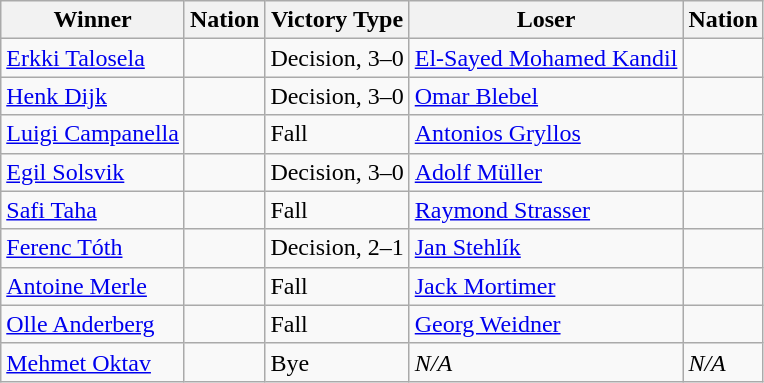<table class="wikitable sortable" style="text-align:left;">
<tr>
<th>Winner</th>
<th>Nation</th>
<th>Victory Type</th>
<th>Loser</th>
<th>Nation</th>
</tr>
<tr>
<td><a href='#'>Erkki Talosela</a></td>
<td></td>
<td>Decision, 3–0</td>
<td><a href='#'>El-Sayed Mohamed Kandil</a></td>
<td></td>
</tr>
<tr>
<td><a href='#'>Henk Dijk</a></td>
<td></td>
<td>Decision, 3–0</td>
<td><a href='#'>Omar Blebel</a></td>
<td></td>
</tr>
<tr>
<td><a href='#'>Luigi Campanella</a></td>
<td></td>
<td>Fall</td>
<td><a href='#'>Antonios Gryllos</a></td>
<td></td>
</tr>
<tr>
<td><a href='#'>Egil Solsvik</a></td>
<td></td>
<td>Decision, 3–0</td>
<td><a href='#'>Adolf Müller</a></td>
<td></td>
</tr>
<tr>
<td><a href='#'>Safi Taha</a></td>
<td></td>
<td>Fall</td>
<td><a href='#'>Raymond Strasser</a></td>
<td></td>
</tr>
<tr>
<td><a href='#'>Ferenc Tóth</a></td>
<td></td>
<td>Decision, 2–1</td>
<td><a href='#'>Jan Stehlík</a></td>
<td></td>
</tr>
<tr>
<td><a href='#'>Antoine Merle</a></td>
<td></td>
<td>Fall</td>
<td><a href='#'>Jack Mortimer</a></td>
<td></td>
</tr>
<tr>
<td><a href='#'>Olle Anderberg</a></td>
<td></td>
<td>Fall</td>
<td><a href='#'>Georg Weidner</a></td>
<td></td>
</tr>
<tr>
<td><a href='#'>Mehmet Oktav</a></td>
<td></td>
<td>Bye</td>
<td><em>N/A</em></td>
<td><em>N/A</em></td>
</tr>
</table>
